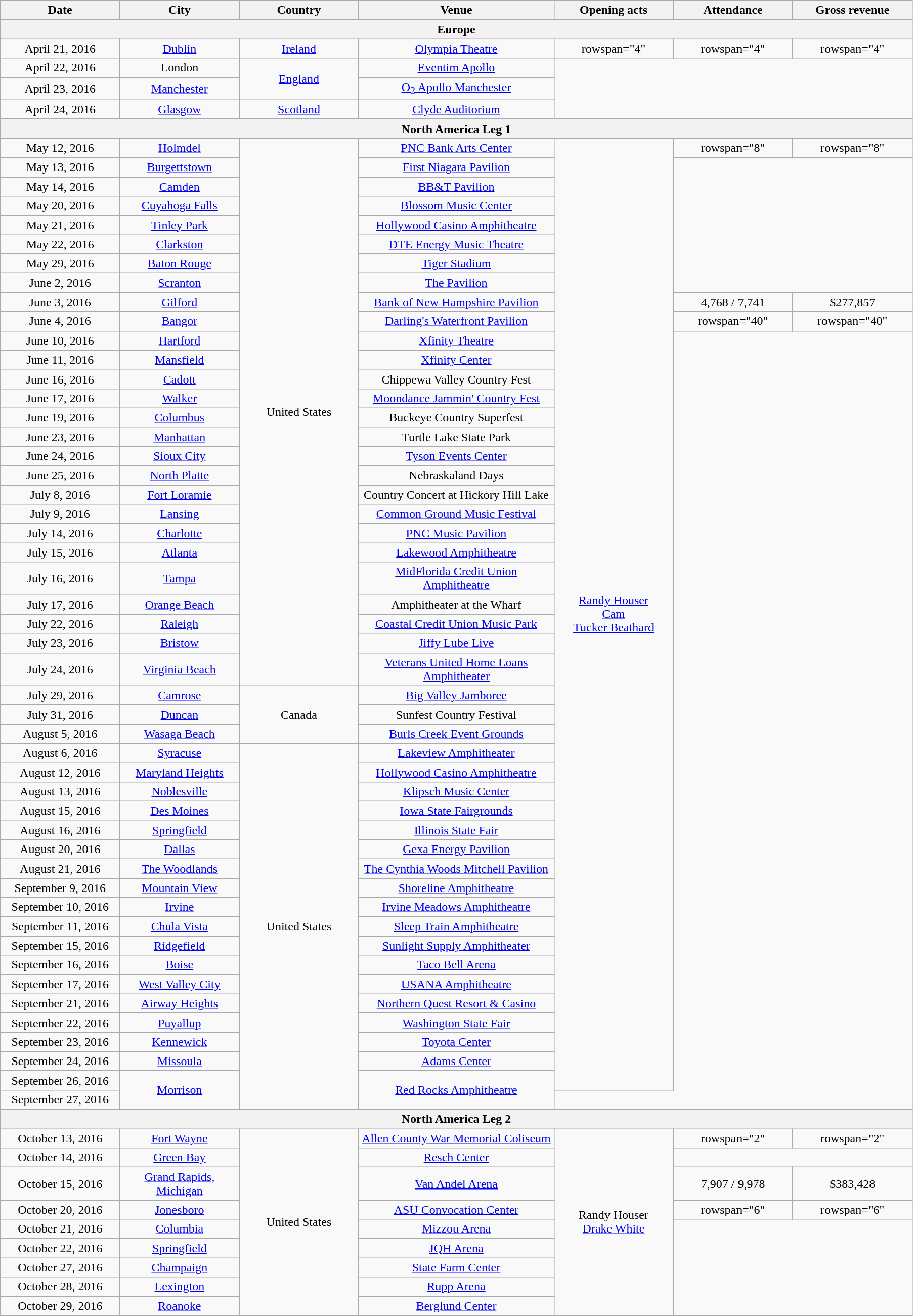<table class="wikitable" style="text-align:center;">
<tr>
<th style="width:150px;">Date</th>
<th style="width:150px;">City</th>
<th style="width:150px;">Country</th>
<th style="width:250px;">Venue</th>
<th style="width:150px;">Opening acts</th>
<th style="width:150px;">Attendance</th>
<th style="width:150px;">Gross revenue</th>
</tr>
<tr>
<th colspan="7">Europe</th>
</tr>
<tr>
<td>April 21, 2016</td>
<td><a href='#'>Dublin</a></td>
<td><a href='#'>Ireland</a></td>
<td><a href='#'>Olympia Theatre</a></td>
<td>rowspan="4" </td>
<td>rowspan="4" </td>
<td>rowspan="4" </td>
</tr>
<tr>
<td>April 22, 2016</td>
<td>London</td>
<td rowspan="2"><a href='#'>England</a></td>
<td><a href='#'>Eventim Apollo</a></td>
</tr>
<tr>
<td>April 23, 2016</td>
<td><a href='#'>Manchester</a></td>
<td><a href='#'>O<sub>2</sub> Apollo Manchester</a></td>
</tr>
<tr>
<td>April 24, 2016</td>
<td><a href='#'>Glasgow</a></td>
<td><a href='#'>Scotland</a></td>
<td><a href='#'>Clyde Auditorium</a></td>
</tr>
<tr>
<th colspan="7">North America Leg 1</th>
</tr>
<tr>
<td>May 12, 2016</td>
<td><a href='#'>Holmdel</a></td>
<td rowspan="27">United States</td>
<td><a href='#'>PNC Bank Arts Center</a></td>
<td rowspan="48"><a href='#'>Randy Houser</a><br><a href='#'>Cam</a><br><a href='#'>Tucker Beathard</a></td>
<td>rowspan="8" </td>
<td>rowspan="8" </td>
</tr>
<tr>
<td>May 13, 2016</td>
<td><a href='#'>Burgettstown</a></td>
<td><a href='#'>First Niagara Pavilion</a></td>
</tr>
<tr>
<td>May 14, 2016</td>
<td><a href='#'>Camden</a></td>
<td><a href='#'>BB&T Pavilion</a></td>
</tr>
<tr>
<td>May 20, 2016</td>
<td><a href='#'>Cuyahoga Falls</a></td>
<td><a href='#'>Blossom Music Center</a></td>
</tr>
<tr>
<td>May 21, 2016</td>
<td><a href='#'>Tinley Park</a></td>
<td><a href='#'>Hollywood Casino Amphitheatre</a></td>
</tr>
<tr>
<td>May 22, 2016</td>
<td><a href='#'>Clarkston</a></td>
<td><a href='#'>DTE Energy Music Theatre</a></td>
</tr>
<tr>
<td>May 29, 2016</td>
<td><a href='#'>Baton Rouge</a></td>
<td><a href='#'>Tiger Stadium</a></td>
</tr>
<tr>
<td>June 2, 2016</td>
<td><a href='#'>Scranton</a></td>
<td><a href='#'>The Pavilion</a></td>
</tr>
<tr>
<td>June 3, 2016</td>
<td><a href='#'>Gilford</a></td>
<td><a href='#'>Bank of New Hampshire Pavilion</a></td>
<td>4,768 / 7,741</td>
<td>$277,857</td>
</tr>
<tr>
<td>June 4, 2016</td>
<td><a href='#'>Bangor</a></td>
<td><a href='#'>Darling's Waterfront Pavilion</a></td>
<td>rowspan="40" </td>
<td>rowspan="40" </td>
</tr>
<tr>
<td>June 10, 2016</td>
<td><a href='#'>Hartford</a></td>
<td><a href='#'>Xfinity Theatre</a></td>
</tr>
<tr>
<td>June 11, 2016</td>
<td><a href='#'>Mansfield</a></td>
<td><a href='#'>Xfinity Center</a></td>
</tr>
<tr>
<td>June 16, 2016</td>
<td><a href='#'>Cadott</a></td>
<td>Chippewa Valley Country Fest</td>
</tr>
<tr>
<td>June 17, 2016</td>
<td><a href='#'>Walker</a></td>
<td><a href='#'>Moondance Jammin' Country Fest</a></td>
</tr>
<tr>
<td>June 19, 2016</td>
<td><a href='#'>Columbus</a></td>
<td>Buckeye Country Superfest</td>
</tr>
<tr>
<td>June 23, 2016</td>
<td><a href='#'>Manhattan</a></td>
<td>Turtle Lake State Park</td>
</tr>
<tr>
<td>June 24, 2016</td>
<td><a href='#'>Sioux City</a></td>
<td><a href='#'>Tyson Events Center</a></td>
</tr>
<tr>
<td>June 25, 2016</td>
<td><a href='#'>North Platte</a></td>
<td>Nebraskaland Days</td>
</tr>
<tr>
<td>July 8, 2016</td>
<td><a href='#'>Fort Loramie</a></td>
<td>Country Concert at Hickory Hill Lake</td>
</tr>
<tr>
<td>July 9, 2016</td>
<td><a href='#'>Lansing</a></td>
<td><a href='#'>Common Ground Music Festival</a></td>
</tr>
<tr>
<td>July 14, 2016</td>
<td><a href='#'>Charlotte</a></td>
<td><a href='#'>PNC Music Pavilion</a></td>
</tr>
<tr>
<td>July 15, 2016</td>
<td><a href='#'>Atlanta</a></td>
<td><a href='#'>Lakewood Amphitheatre</a></td>
</tr>
<tr>
<td>July 16, 2016</td>
<td><a href='#'>Tampa</a></td>
<td><a href='#'>MidFlorida Credit Union Amphitheatre</a></td>
</tr>
<tr>
<td>July 17, 2016</td>
<td><a href='#'>Orange Beach</a></td>
<td>Amphitheater at the Wharf</td>
</tr>
<tr>
<td>July 22, 2016</td>
<td><a href='#'>Raleigh</a></td>
<td><a href='#'>Coastal Credit Union Music Park</a></td>
</tr>
<tr>
<td>July 23, 2016</td>
<td><a href='#'>Bristow</a></td>
<td><a href='#'>Jiffy Lube Live</a></td>
</tr>
<tr>
<td>July 24, 2016</td>
<td><a href='#'>Virginia Beach</a></td>
<td><a href='#'>Veterans United Home Loans Amphitheater</a></td>
</tr>
<tr>
<td>July 29, 2016</td>
<td><a href='#'>Camrose</a></td>
<td rowspan="3">Canada</td>
<td><a href='#'>Big Valley Jamboree</a></td>
</tr>
<tr>
<td>July 31, 2016</td>
<td><a href='#'>Duncan</a></td>
<td>Sunfest Country Festival</td>
</tr>
<tr>
<td>August 5, 2016</td>
<td><a href='#'>Wasaga Beach</a></td>
<td><a href='#'>Burls Creek Event Grounds</a></td>
</tr>
<tr>
<td>August 6, 2016</td>
<td><a href='#'>Syracuse</a></td>
<td rowspan="19">United States</td>
<td><a href='#'>Lakeview Amphitheater</a></td>
</tr>
<tr>
<td>August 12, 2016</td>
<td><a href='#'>Maryland Heights</a></td>
<td><a href='#'>Hollywood Casino Amphitheatre</a></td>
</tr>
<tr>
<td>August 13, 2016</td>
<td><a href='#'>Noblesville</a></td>
<td><a href='#'>Klipsch Music Center</a></td>
</tr>
<tr>
<td>August 15, 2016</td>
<td><a href='#'>Des Moines</a></td>
<td><a href='#'>Iowa State Fairgrounds</a></td>
</tr>
<tr>
<td>August 16, 2016</td>
<td><a href='#'>Springfield</a></td>
<td><a href='#'>Illinois State Fair</a></td>
</tr>
<tr>
<td>August 20, 2016</td>
<td><a href='#'>Dallas</a></td>
<td><a href='#'>Gexa Energy Pavilion</a></td>
</tr>
<tr>
<td>August 21, 2016</td>
<td><a href='#'>The Woodlands</a></td>
<td><a href='#'>The Cynthia Woods Mitchell Pavilion</a></td>
</tr>
<tr>
<td>September 9, 2016</td>
<td><a href='#'>Mountain View</a></td>
<td><a href='#'>Shoreline Amphitheatre</a></td>
</tr>
<tr>
<td>September 10, 2016</td>
<td><a href='#'>Irvine</a></td>
<td><a href='#'>Irvine Meadows Amphitheatre</a></td>
</tr>
<tr>
<td>September 11, 2016</td>
<td><a href='#'>Chula Vista</a></td>
<td><a href='#'>Sleep Train Amphitheatre</a></td>
</tr>
<tr>
<td>September 15, 2016</td>
<td><a href='#'>Ridgefield</a></td>
<td><a href='#'>Sunlight Supply Amphitheater</a></td>
</tr>
<tr>
<td>September 16, 2016</td>
<td><a href='#'>Boise</a></td>
<td><a href='#'>Taco Bell Arena</a></td>
</tr>
<tr>
<td>September 17, 2016</td>
<td><a href='#'>West Valley City</a></td>
<td><a href='#'>USANA Amphitheatre</a></td>
</tr>
<tr>
<td>September 21, 2016</td>
<td><a href='#'>Airway Heights</a></td>
<td><a href='#'>Northern Quest Resort & Casino</a></td>
</tr>
<tr>
<td>September 22, 2016</td>
<td><a href='#'>Puyallup</a></td>
<td><a href='#'>Washington State Fair</a></td>
</tr>
<tr>
<td>September 23, 2016</td>
<td><a href='#'>Kennewick</a></td>
<td><a href='#'>Toyota Center</a></td>
</tr>
<tr>
<td>September 24, 2016</td>
<td><a href='#'>Missoula</a></td>
<td><a href='#'>Adams Center</a></td>
</tr>
<tr>
<td>September 26, 2016</td>
<td rowspan="2"><a href='#'>Morrison</a></td>
<td rowspan="2"><a href='#'>Red Rocks Amphitheatre</a></td>
</tr>
<tr>
<td>September 27, 2016</td>
</tr>
<tr>
<th colspan="7">North America Leg 2</th>
</tr>
<tr>
<td>October 13, 2016</td>
<td><a href='#'>Fort Wayne</a></td>
<td rowspan="9">United States</td>
<td><a href='#'>Allen County War Memorial Coliseum</a></td>
<td rowspan="9">Randy Houser<br><a href='#'>Drake White</a></td>
<td>rowspan="2" </td>
<td>rowspan="2" </td>
</tr>
<tr>
<td>October 14, 2016</td>
<td><a href='#'>Green Bay</a></td>
<td><a href='#'>Resch Center</a></td>
</tr>
<tr>
<td>October 15, 2016</td>
<td><a href='#'>Grand Rapids, Michigan</a></td>
<td><a href='#'>Van Andel Arena</a></td>
<td>7,907 / 9,978</td>
<td>$383,428</td>
</tr>
<tr>
<td>October 20, 2016</td>
<td><a href='#'>Jonesboro</a></td>
<td><a href='#'>ASU Convocation Center</a></td>
<td>rowspan="6" </td>
<td>rowspan="6" </td>
</tr>
<tr>
<td>October 21, 2016</td>
<td><a href='#'>Columbia</a></td>
<td><a href='#'>Mizzou Arena</a></td>
</tr>
<tr>
<td>October 22, 2016</td>
<td><a href='#'>Springfield</a></td>
<td><a href='#'>JQH Arena</a></td>
</tr>
<tr>
<td>October 27, 2016</td>
<td><a href='#'>Champaign</a></td>
<td><a href='#'>State Farm Center</a></td>
</tr>
<tr>
<td>October 28, 2016</td>
<td><a href='#'>Lexington</a></td>
<td><a href='#'>Rupp Arena</a></td>
</tr>
<tr>
<td>October 29, 2016</td>
<td><a href='#'>Roanoke</a></td>
<td><a href='#'>Berglund Center</a></td>
</tr>
</table>
